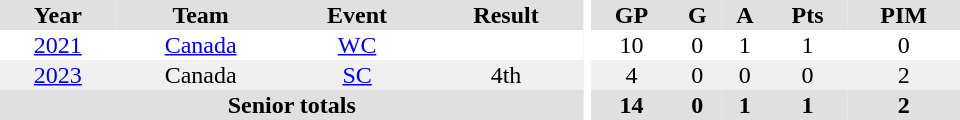<table border="0" cellpadding="1" cellspacing="0" ID="Table3" style="text-align:center; width:40em">
<tr ALIGN="center" bgcolor="#e0e0e0">
<th>Year</th>
<th>Team</th>
<th>Event</th>
<th>Result</th>
<th rowspan="99" bgcolor="#ffffff"></th>
<th>GP</th>
<th>G</th>
<th>A</th>
<th>Pts</th>
<th>PIM</th>
</tr>
<tr>
<td><a href='#'>2021</a></td>
<td><a href='#'>Canada</a></td>
<td><a href='#'>WC</a></td>
<td></td>
<td>10</td>
<td>0</td>
<td>1</td>
<td>1</td>
<td>0</td>
</tr>
<tr bgcolor="#f0f0f0">
<td><a href='#'>2023</a></td>
<td>Canada</td>
<td><a href='#'>SC</a></td>
<td>4th</td>
<td>4</td>
<td>0</td>
<td>0</td>
<td>0</td>
<td>2</td>
</tr>
<tr bgcolor="#e0e0e0">
<th colspan="4">Senior totals</th>
<th>14</th>
<th>0</th>
<th>1</th>
<th>1</th>
<th>2</th>
</tr>
</table>
